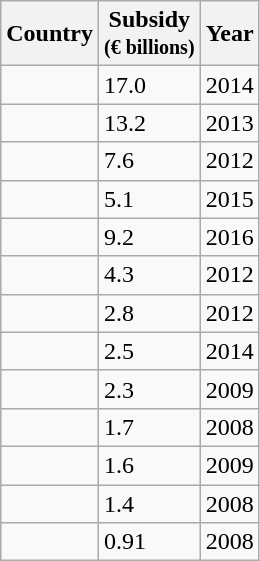<table class="wikitable sortable">
<tr>
<th>Country</th>
<th>Subsidy<br><small>(€ billions)</small></th>
<th>Year</th>
</tr>
<tr>
<td></td>
<td>17.0</td>
<td>2014</td>
</tr>
<tr>
<td></td>
<td>13.2</td>
<td>2013</td>
</tr>
<tr>
<td></td>
<td>7.6</td>
<td>2012</td>
</tr>
<tr>
<td></td>
<td>5.1</td>
<td>2015</td>
</tr>
<tr>
<td></td>
<td>9.2</td>
<td>2016</td>
</tr>
<tr>
<td></td>
<td>4.3</td>
<td>2012</td>
</tr>
<tr>
<td></td>
<td>2.8</td>
<td>2012</td>
</tr>
<tr>
<td></td>
<td>2.5</td>
<td>2014</td>
</tr>
<tr>
<td></td>
<td>2.3</td>
<td>2009</td>
</tr>
<tr>
<td></td>
<td>1.7</td>
<td>2008</td>
</tr>
<tr>
<td></td>
<td>1.6</td>
<td>2009</td>
</tr>
<tr>
<td></td>
<td>1.4</td>
<td>2008</td>
</tr>
<tr>
<td></td>
<td>0.91</td>
<td>2008</td>
</tr>
</table>
